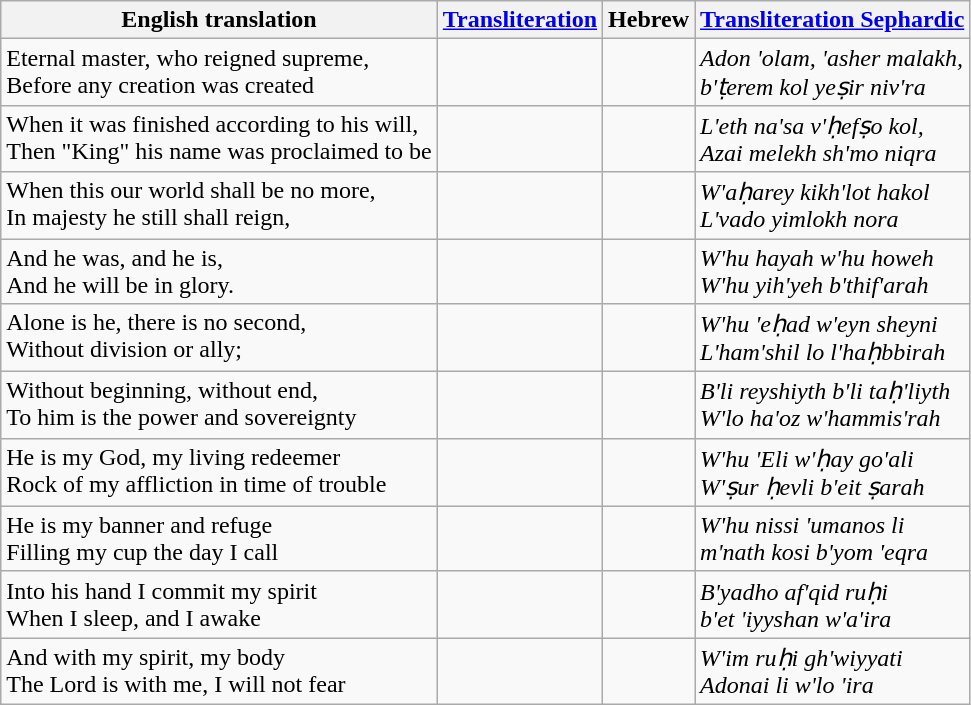<table class="wikitable">
<tr>
<th>English translation</th>
<th><a href='#'>Transliteration</a></th>
<th>Hebrew</th>
<th><a href='#'>Transliteration Sephardic</a></th>
</tr>
<tr>
<td valign=top>Eternal master, who reigned supreme,<br>Before any creation was created</td>
<td valign=top></td>
<td valign=top dir=rtl></td>
<td><em>Adon 'olam, 'asher malakh,</em><br><em>b'ṭerem kol yeṣir niv'ra</em></td>
</tr>
<tr>
<td valign=top>When it was finished according to his will,<br>Then "King" his name was proclaimed to be</td>
<td valign=top></td>
<td valign=top dir=rtl></td>
<td><em>L'eth na'sa v'ḥefṣo kol,</em><br><em>Azai melekh sh'mo niqra</em></td>
</tr>
<tr>
<td valign=top>When this our world shall be no more,<br>In majesty he still shall reign,</td>
<td valign=top></td>
<td valign=top dir=rtl></td>
<td><em>W'aḥarey kikh'lot hakol</em><br><em>L'vado yimlokh nora</em></td>
</tr>
<tr>
<td valign=top>And he was, and he is,<br>And he will be in glory.</td>
<td valign=top></td>
<td valign=top dir=rtl></td>
<td><em>W'hu hayah w'hu howeh</em><br><em>W'hu yih'yeh b'thif'arah</em></td>
</tr>
<tr>
<td valign=top>Alone is he, there is no second,<br>Without division or ally;</td>
<td valign=top></td>
<td valign=top dir=rtl></td>
<td><em>W'hu 'eḥad w'eyn sheyni</em><br><em>L'ham'shil lo l'haḥbbirah</em></td>
</tr>
<tr>
<td valign=top>Without beginning, without end,<br>To him is the power and sovereignty</td>
<td valign=top></td>
<td valign=top dir=rtl></td>
<td><em>B'li reyshiyth b'li taḥ'liyth</em><br><em>W'lo ha'oz w'hammis'rah</em></td>
</tr>
<tr>
<td valign=top>He is my God, my living redeemer<br>Rock of my affliction in time of trouble</td>
<td valign=top></td>
<td valign=top dir=rtl></td>
<td><em>W'hu 'Eli w'ḥay go'ali</em><br><em>W'ṣur ḥevli b'eit ṣarah</em></td>
</tr>
<tr>
<td valign=top>He is my banner and refuge<br>Filling my cup the day I call</td>
<td valign=top></td>
<td valign=top dir=rtl></td>
<td><em>W'hu nissi 'umanos li</em><br><em>m'nath kosi b'yom 'eqra</em></td>
</tr>
<tr>
<td valign=top>Into his hand I commit my spirit<br>When I sleep, and I awake</td>
<td valign=top></td>
<td valign=top dir=rtl></td>
<td><em>B'yadho af'qid ruḥi</em><br><em>b'et 'iyyshan w'a'ira</em></td>
</tr>
<tr>
<td valign=top>And with my spirit, my body<br>The Lord is with me, I will not fear</td>
<td valign=top></td>
<td valign=top dir=rtl></td>
<td><em>W'im ruḥi gh'wiyyati</em><br><em>Adonai li w'lo 'ira</em></td>
</tr>
</table>
